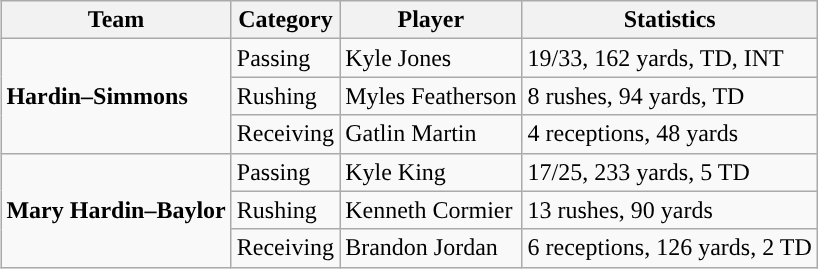<table class="wikitable" style="float: right;">
<tr>
<th>Team</th>
<th>Category</th>
<th>Player</th>
<th>Statistics</th>
</tr>
<tr>
<td rowspan=3><strong>Hardin–Simmons</strong></td>
<td>Passing</td>
<td>Kyle Jones</td>
<td>19/33, 162 yards, TD, INT</td>
</tr>
<tr>
<td>Rushing</td>
<td>Myles Featherson</td>
<td>8 rushes, 94 yards, TD</td>
</tr>
<tr>
<td>Receiving</td>
<td>Gatlin Martin</td>
<td>4 receptions, 48 yards</td>
</tr>
<tr>
<td rowspan=3><strong>Mary Hardin–Baylor</strong></td>
<td>Passing</td>
<td>Kyle King</td>
<td>17/25, 233 yards, 5 TD</td>
</tr>
<tr>
<td>Rushing</td>
<td>Kenneth Cormier</td>
<td>13 rushes, 90 yards</td>
</tr>
<tr>
<td>Receiving</td>
<td>Brandon Jordan</td>
<td>6 receptions, 126 yards, 2 TD</td>
</tr>
</table>
